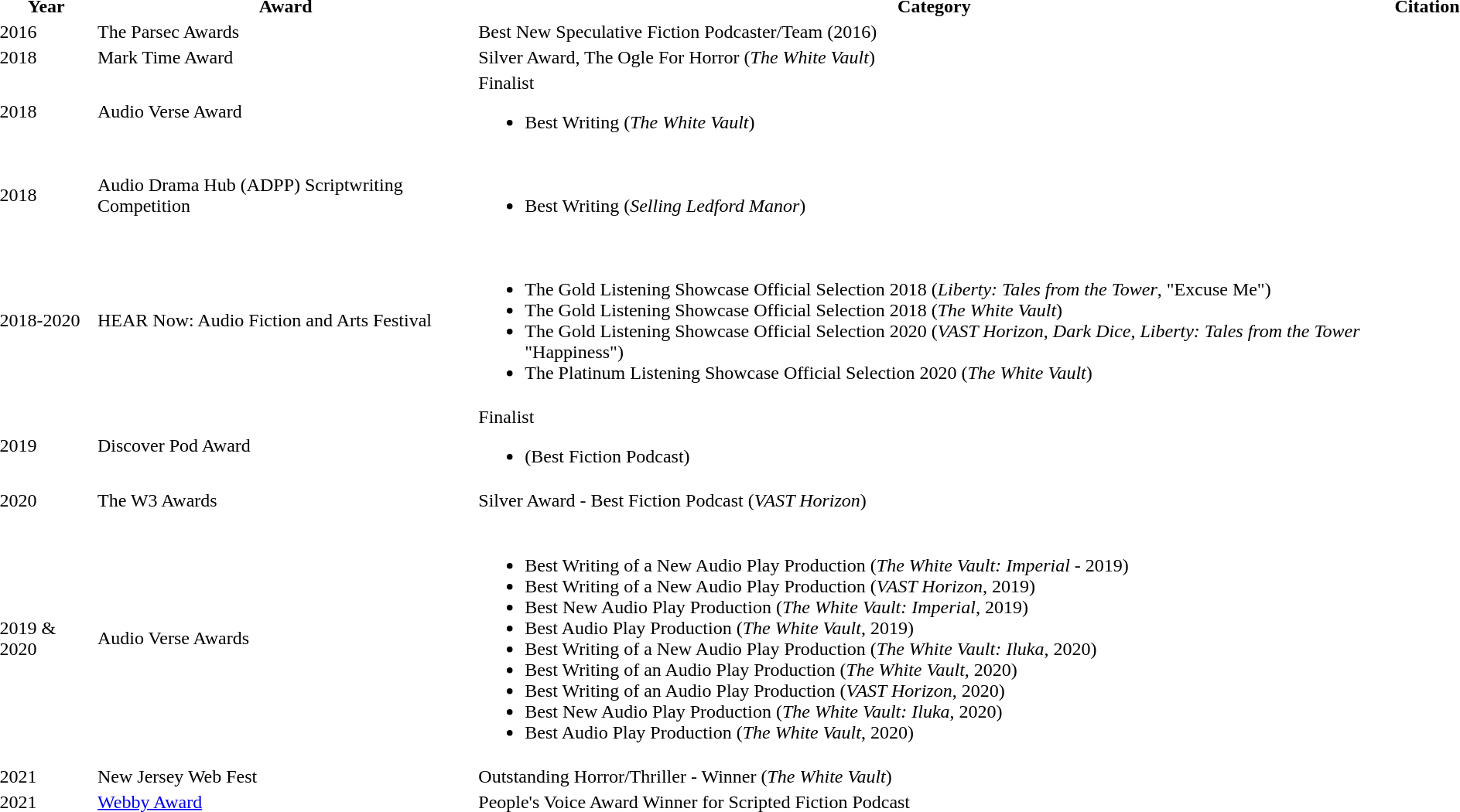<table>
<tr>
<th>Year</th>
<th>Award</th>
<th>Category</th>
<th>Citation</th>
</tr>
<tr>
<td scope="row">2016</td>
<td>The Parsec Awards</td>
<td>Best New Speculative Fiction Podcaster/Team (2016)</td>
</tr>
<tr>
<td scope="row">2018</td>
<td>Mark Time Award</td>
<td>Silver Award, The Ogle For Horror (<em>The White Vault</em>)</td>
<td></td>
</tr>
<tr>
<td scope="row">2018</td>
<td>Audio Verse Award</td>
<td>Finalist<br><ul><li>Best Writing (<em>The White Vault</em>)</li></ul></td>
<td></td>
</tr>
<tr>
<td scope="row">2018</td>
<td>Audio Drama Hub (ADPP) Scriptwriting Competition</td>
<td><br><ul><li>Best Writing (<em>Selling Ledford Manor</em>)</li></ul></td>
</tr>
<tr>
<td scope="row">2018-2020</td>
<td>HEAR Now: Audio Fiction and Arts Festival</td>
<td><br><ul><li>The Gold Listening Showcase Official Selection 2018 (<em>Liberty: Tales from the Tower</em>, "Excuse Me")</li><li>The Gold Listening Showcase Official Selection 2018 (<em>The White Vault</em>)</li><li>The Gold Listening Showcase Official Selection 2020 (<em>VAST Horizon</em>, <em>Dark Dice</em>, <em>Liberty: Tales from the Tower</em> "Happiness")</li><li>The Platinum Listening Showcase Official Selection 2020 (<em>The White Vault</em>)</li></ul></td>
<td></td>
</tr>
<tr>
<td scope="row">2019</td>
<td>Discover Pod Award</td>
<td>Finalist<br><ul><li>(Best Fiction Podcast)</li></ul></td>
<td></td>
</tr>
<tr>
<td scope="row">2020</td>
<td>The W3 Awards</td>
<td>Silver Award - Best Fiction Podcast (<em>VAST Horizon</em>)</td>
</tr>
<tr>
<td scope="row">2019 & 2020</td>
<td>Audio Verse Awards</td>
<td><br><ul><li>Best Writing of a New Audio Play Production (<em>The White Vault: Imperial</em> - 2019)</li><li>Best Writing of a New Audio Play Production (<em>VAST Horizon</em>, 2019)</li><li>Best New Audio Play Production (<em>The White Vault: Imperial</em>, 2019)</li><li>Best Audio Play Production (<em>The White Vault</em>, 2019)</li><li>Best Writing of a New Audio Play Production (<em>The White Vault: Iluka</em>, 2020)</li><li>Best Writing of an Audio Play Production (<em>The White Vault</em>, 2020)</li><li>Best Writing of an Audio Play Production (<em>VAST Horizon</em>, 2020)</li><li>Best New Audio Play Production (<em>The White Vault: Iluka</em>, 2020)</li><li>Best Audio Play Production (<em>The White Vault</em>, 2020)</li></ul></td>
<td></td>
</tr>
<tr>
<td scope="row">2021</td>
<td>New Jersey Web Fest</td>
<td>Outstanding Horror/Thriller - Winner (<em>The White Vault</em>)</td>
<td></td>
</tr>
<tr>
<td scope="row">2021</td>
<td><a href='#'>Webby Award</a></td>
<td>People's Voice Award Winner for Scripted Fiction Podcast</td>
<td></td>
</tr>
</table>
